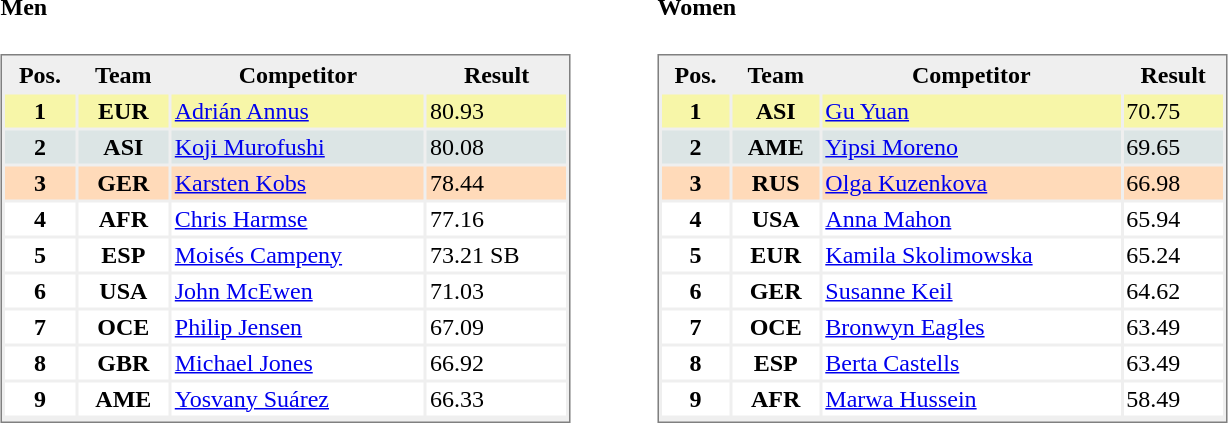<table>
<tr>
<td valign="top"><br><h4>Men</h4><table style="border-style:solid;border-width:1px;border-color:#808080;background-color:#EFEFEF" cellspacing="2" cellpadding="2" width="380px">
<tr bgcolor="#EFEFEF">
<th>Pos.</th>
<th>Team</th>
<th>Competitor</th>
<th>Result</th>
</tr>
<tr align="center" valign="top" bgcolor="#F7F6A8">
<th>1</th>
<th>EUR</th>
<td align="left"><a href='#'>Adrián Annus</a></td>
<td align="left">80.93</td>
</tr>
<tr align="center" valign="top" bgcolor="#DCE5E5">
<th>2</th>
<th>ASI</th>
<td align="left"><a href='#'>Koji Murofushi</a></td>
<td align="left">80.08</td>
</tr>
<tr align="center" valign="top" bgcolor="#FFDAB9">
<th>3</th>
<th>GER</th>
<td align="left"><a href='#'>Karsten Kobs</a></td>
<td align="left">78.44</td>
</tr>
<tr align="center" valign="top" bgcolor="#FFFFFF">
<th>4</th>
<th>AFR</th>
<td align="left"><a href='#'>Chris Harmse</a></td>
<td align="left">77.16</td>
</tr>
<tr align="center" valign="top" bgcolor="#FFFFFF">
<th>5</th>
<th>ESP</th>
<td align="left"><a href='#'>Moisés Campeny</a></td>
<td align="left">73.21 SB</td>
</tr>
<tr align="center" valign="top" bgcolor="#FFFFFF">
<th>6</th>
<th>USA</th>
<td align="left"><a href='#'>John McEwen</a></td>
<td align="left">71.03</td>
</tr>
<tr align="center" valign="top" bgcolor="#FFFFFF">
<th>7</th>
<th>OCE</th>
<td align="left"><a href='#'>Philip Jensen</a></td>
<td align="left">67.09</td>
</tr>
<tr align="center" valign="top" bgcolor="#FFFFFF">
<th>8</th>
<th>GBR</th>
<td align="left"><a href='#'>Michael Jones</a></td>
<td align="left">66.92</td>
</tr>
<tr align="center" valign="top" bgcolor="#FFFFFF">
<th>9</th>
<th>AME</th>
<td align="left"><a href='#'>Yosvany Suárez</a></td>
<td align="left">66.33</td>
</tr>
<tr align="center" valign="top" bgcolor="#FFFFFF">
</tr>
</table>
</td>
<td width="50"> </td>
<td valign="top"><br><h4>Women</h4><table style="border-style:solid;border-width:1px;border-color:#808080;background-color:#EFEFEF" cellspacing="2" cellpadding="2" width="380px">
<tr bgcolor="#EFEFEF">
<th>Pos.</th>
<th>Team</th>
<th>Competitor</th>
<th>Result</th>
</tr>
<tr align="center" valign="top" bgcolor="#F7F6A8">
<th>1</th>
<th>ASI</th>
<td align="left"><a href='#'>Gu Yuan</a></td>
<td align="left">70.75</td>
</tr>
<tr align="center" valign="top" bgcolor="#DCE5E5">
<th>2</th>
<th>AME</th>
<td align="left"><a href='#'>Yipsi Moreno</a></td>
<td align="left">69.65</td>
</tr>
<tr align="center" valign="top" bgcolor="#FFDAB9">
<th>3</th>
<th>RUS</th>
<td align="left"><a href='#'>Olga Kuzenkova</a></td>
<td align="left">66.98</td>
</tr>
<tr align="center" valign="top" bgcolor="#FFFFFF">
<th>4</th>
<th>USA</th>
<td align="left"><a href='#'>Anna Mahon</a></td>
<td align="left">65.94</td>
</tr>
<tr align="center" valign="top" bgcolor="#FFFFFF">
<th>5</th>
<th>EUR</th>
<td align="left"><a href='#'>Kamila Skolimowska</a></td>
<td align="left">65.24</td>
</tr>
<tr align="center" valign="top" bgcolor="#FFFFFF">
<th>6</th>
<th>GER</th>
<td align="left"><a href='#'>Susanne Keil</a></td>
<td align="left">64.62</td>
</tr>
<tr align="center" valign="top" bgcolor="#FFFFFF">
<th>7</th>
<th>OCE</th>
<td align="left"><a href='#'>Bronwyn Eagles</a></td>
<td align="left">63.49</td>
</tr>
<tr align="center" valign="top" bgcolor="#FFFFFF">
<th>8</th>
<th>ESP</th>
<td align="left"><a href='#'>Berta Castells</a></td>
<td align="left">63.49</td>
</tr>
<tr align="center" valign="top" bgcolor="#FFFFFF">
<th>9</th>
<th>AFR</th>
<td align="left"><a href='#'>Marwa Hussein</a></td>
<td align="left">58.49</td>
</tr>
<tr align="center" valign="top" bgcolor="#FFFFFF">
</tr>
</table>
</td>
</tr>
</table>
